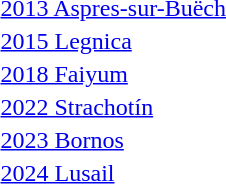<table>
<tr>
<td><a href='#'>2013 Aspres-sur-Buëch</a></td>
<td></td>
<td></td>
<td></td>
</tr>
<tr>
<td><a href='#'>2015 Legnica</a></td>
<td></td>
<td></td>
<td></td>
</tr>
<tr>
<td><a href='#'>2018 Faiyum</a></td>
<td></td>
<td></td>
<td></td>
</tr>
<tr>
<td><a href='#'>2022 Strachotín</a></td>
<td></td>
<td></td>
<td></td>
</tr>
<tr>
<td><a href='#'>2023 Bornos</a></td>
<td></td>
<td></td>
<td></td>
</tr>
<tr>
<td><a href='#'>2024 Lusail</a></td>
<td></td>
<td></td>
<td></td>
</tr>
</table>
